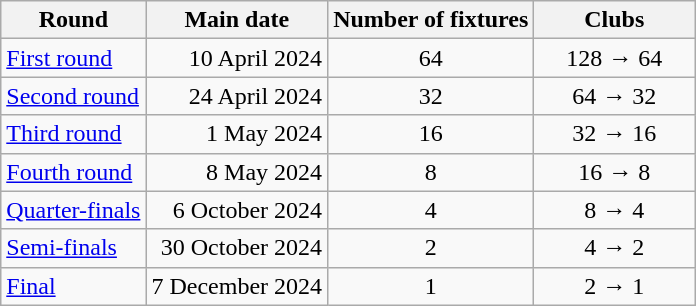<table class="wikitable" style="text-align:center">
<tr>
<th>Round</th>
<th>Main date</th>
<th>Number of fixtures</th>
<th width=100>Clubs</th>
</tr>
<tr>
<td align=left><a href='#'>First round</a></td>
<td align=right>10 April 2024</td>
<td>64</td>
<td>128 → 64</td>
</tr>
<tr>
<td align=left><a href='#'>Second round</a></td>
<td align=right>24 April 2024</td>
<td>32</td>
<td>64 → 32</td>
</tr>
<tr>
<td align=left><a href='#'>Third round</a></td>
<td align=right>1 May 2024</td>
<td>16</td>
<td>32 → 16</td>
</tr>
<tr>
<td align=left><a href='#'>Fourth round</a></td>
<td align=right>8 May 2024</td>
<td>8</td>
<td>16 → 8</td>
</tr>
<tr>
<td align=left><a href='#'>Quarter-finals</a></td>
<td align=right>6 October 2024</td>
<td>4</td>
<td>8 → 4</td>
</tr>
<tr>
<td align=left><a href='#'>Semi-finals</a></td>
<td align=right>30 October 2024</td>
<td>2</td>
<td>4 → 2</td>
</tr>
<tr>
<td align=left><a href='#'>Final</a></td>
<td align=right>7 December 2024</td>
<td>1</td>
<td>2 → 1</td>
</tr>
</table>
